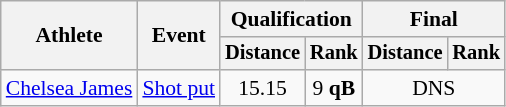<table class=wikitable style="font-size:90%">
<tr>
<th rowspan=2>Athlete</th>
<th rowspan=2>Event</th>
<th colspan=2>Qualification</th>
<th colspan=2>Final</th>
</tr>
<tr style="font-size:95%">
<th>Distance</th>
<th>Rank</th>
<th>Distance</th>
<th>Rank</th>
</tr>
<tr align=center>
<td align=left><a href='#'>Chelsea James</a></td>
<td align=left><a href='#'>Shot put</a></td>
<td>15.15</td>
<td>9 <strong>qB</strong></td>
<td colspan=2>DNS</td>
</tr>
</table>
